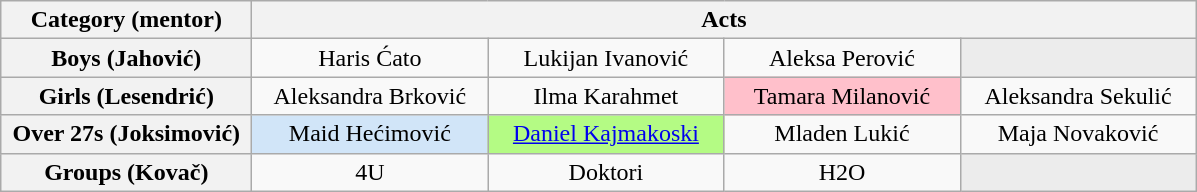<table class="wikitable" style="text-align:center">
<tr>
<th scope="col" style="width:160px;">Category (mentor)</th>
<th scope="col" colspan="4">Acts</th>
</tr>
<tr>
<th scope="row">Boys (Jahović)</th>
<td style="width:150px;">Haris Ćato</td>
<td style="width:150px;">Lukijan Ivanović</td>
<td style="width:150px;">Aleksa Perović</td>
<td style="background:#ececec;"></td>
</tr>
<tr>
<th scope="row">Girls (Lesendrić)</th>
<td style="width:150px;">Aleksandra Brković</td>
<td style=" width:130px;">Ilma Karahmet</td>
<td style="width:150px;background:pink;">Tamara Milanović</td>
<td style="width:150px;">Aleksandra Sekulić</td>
</tr>
<tr>
<th scope="row">Over 27s (Joksimović)</th>
<td style="width:150px; background:#d1e5f8">Maid Hećimović</td>
<td style="background:#B4FB84;"><a href='#'>Daniel Kajmakoski</a></td>
<td style="width:150px;">Mladen Lukić</td>
<td style="width:150px;">Maja Novaković</td>
</tr>
<tr>
<th scope="row">Groups (Kovač)</th>
<td style="width:150px;">4U</td>
<td style="width:150px;">Doktori</td>
<td style="width:150px;">H2O</td>
<td style="background:#ececec;"></td>
</tr>
</table>
